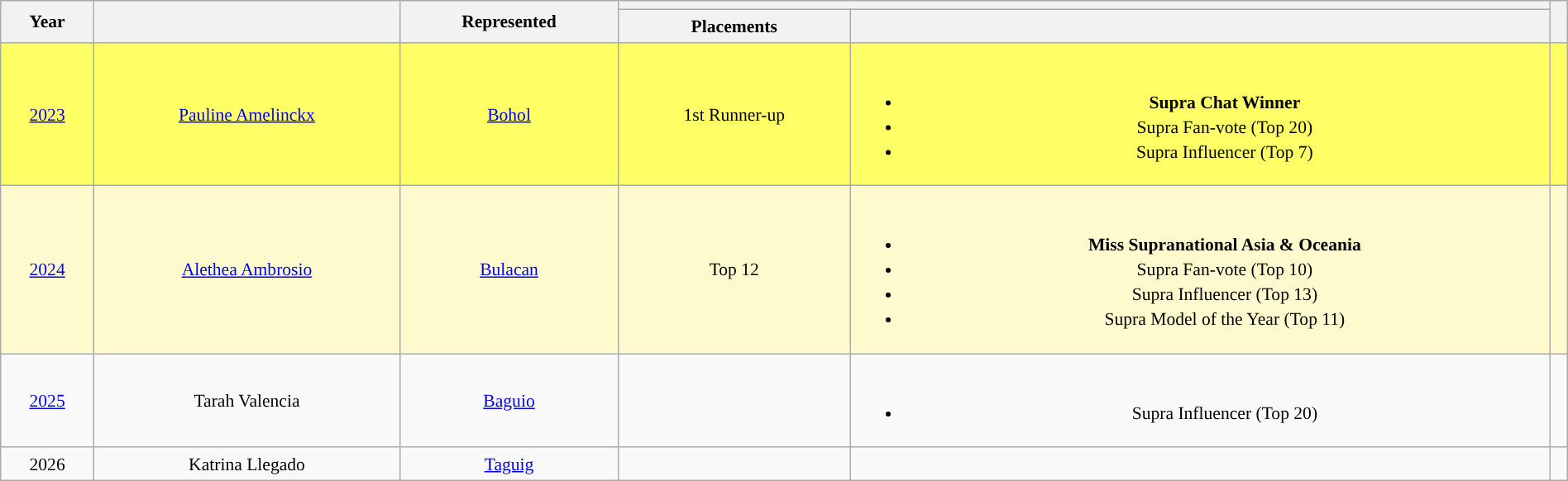<table class="wikitable" style="text-align:center; line-height:20px; font-size:90%; width:100%;">
<tr>
<th rowspan="2">Year</th>
<th rowspan="2"></th>
<th rowspan="2">Represented</th>
<th colspan="2"></th>
<th rowspan="2"></th>
</tr>
<tr>
<th>Placements</th>
<th></th>
</tr>
<tr style="background-color:#FFFF66">
<td><a href='#'>2023</a></td>
<td><a href='#'>Pauline Amelinckx</a></td>
<td><a href='#'>Bohol</a></td>
<td>1st Runner-up</td>
<td><br><ul><li><strong>Supra Chat Winner</strong></li><li>Supra Fan-vote (Top 20)</li><li>Supra Influencer (Top 7)</li></ul></td>
<td></td>
</tr>
<tr style="background:#FFFACD;">
<td><a href='#'>2024</a></td>
<td><a href='#'>Alethea Ambrosio</a></td>
<td><a href='#'>Bulacan</a></td>
<td>Top 12</td>
<td><br><ul><li><strong>Miss Supranational Asia & Oceania</strong></li><li>Supra Fan-vote (Top 10)</li><li>Supra Influencer (Top 13)</li><li>Supra Model of the Year (Top 11)</li></ul></td>
<td></td>
</tr>
<tr>
<td><a href='#'>2025</a></td>
<td>Tarah Valencia</td>
<td><a href='#'>Baguio</a></td>
<td></td>
<td><br><ul><li>Supra Influencer (Top 20)</li></ul></td>
<td></td>
</tr>
<tr>
<td>2026</td>
<td>Katrina Llegado</td>
<td><a href='#'>Taguig</a></td>
<td></td>
<td></td>
<td></td>
</tr>
</table>
